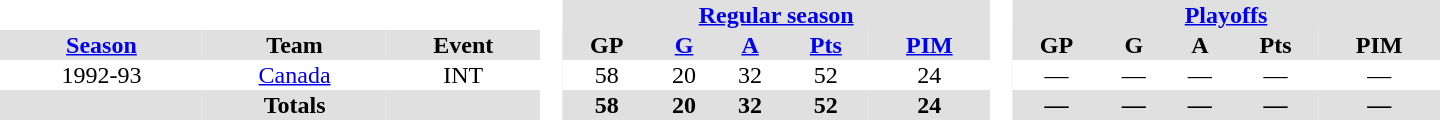<table border="0" cellpadding="1" cellspacing="0" style="text-align:center; width:60em;">
<tr style="background:#e0e0e0;">
<th colspan="3"  bgcolor="#ffffff"> </th>
<th rowspan="100" bgcolor="#ffffff"> </th>
<th colspan="5"><a href='#'>Regular season</a></th>
<th rowspan="100" bgcolor="#ffffff"> </th>
<th colspan="5"><a href='#'>Playoffs</a></th>
</tr>
<tr style="background:#e0e0e0;">
<th><a href='#'>Season</a></th>
<th>Team</th>
<th>Event</th>
<th>GP</th>
<th><a href='#'>G</a></th>
<th><a href='#'>A</a></th>
<th><a href='#'>Pts</a></th>
<th><a href='#'>PIM</a></th>
<th>GP</th>
<th>G</th>
<th>A</th>
<th>Pts</th>
<th>PIM</th>
</tr>
<tr>
<td>1992-93</td>
<td><a href='#'>Canada</a></td>
<td>INT</td>
<td>58</td>
<td>20</td>
<td>32</td>
<td>52</td>
<td>24</td>
<td>—</td>
<td>—</td>
<td>—</td>
<td>—</td>
<td>—</td>
</tr>
<tr bgcolor="#e0e0e0">
<td></td>
<td><strong>Totals</strong></td>
<td></td>
<td><strong>58</strong></td>
<td><strong>20</strong></td>
<td><strong>32</strong></td>
<td><strong>52</strong></td>
<td><strong>24</strong></td>
<td><strong>—</strong></td>
<td><strong>—</strong></td>
<td><strong>—</strong></td>
<td><strong>—</strong></td>
<td><strong>—</strong></td>
</tr>
</table>
